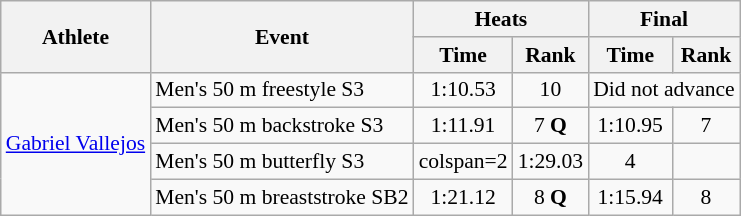<table class=wikitable style="font-size:90%">
<tr>
<th rowspan="2">Athlete</th>
<th rowspan="2">Event</th>
<th colspan="2">Heats</th>
<th colspan="2">Final</th>
</tr>
<tr>
<th>Time</th>
<th>Rank</th>
<th>Time</th>
<th>Rank</th>
</tr>
<tr align=center>
<td rowspan=5 align=left><a href='#'>Gabriel Vallejos</a></td>
<td align=left>Men's 50 m freestyle S3</td>
<td>1:10.53</td>
<td>10</td>
<td colspan=2>Did not advance</td>
</tr>
<tr align=center>
<td align=left>Men's 50 m backstroke S3</td>
<td>1:11.91</td>
<td>7 <strong>Q</strong></td>
<td>1:10.95</td>
<td>7</td>
</tr>
<tr align=center>
<td align=left>Men's 50 m butterfly S3</td>
<td>colspan=2 </td>
<td>1:29.03</td>
<td>4</td>
</tr>
<tr align=center>
<td align=left>Men's 50 m breaststroke SB2</td>
<td>1:21.12</td>
<td>8 <strong>Q</strong></td>
<td>1:15.94</td>
<td>8</td>
</tr>
</table>
